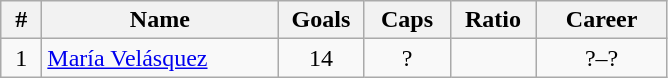<table class="wikitable sortable" style="text-align:center">
<tr>
<th width=20>#</th>
<th width=150>Name</th>
<th width=50>Goals</th>
<th width=50>Caps</th>
<th width=50>Ratio</th>
<th width=80>Career</th>
</tr>
<tr>
<td>1</td>
<td style="text-align:left"><a href='#'>María Velásquez</a></td>
<td>14</td>
<td>?</td>
<td></td>
<td>?–?<br></td>
</tr>
</table>
